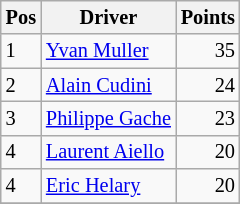<table class="wikitable" style="font-size: 85%;">
<tr>
<th>Pos</th>
<th>Driver</th>
<th>Points</th>
</tr>
<tr>
<td>1</td>
<td> <a href='#'>Yvan Muller</a></td>
<td align="right">35</td>
</tr>
<tr>
<td>2</td>
<td> <a href='#'>Alain Cudini</a></td>
<td align="right">24</td>
</tr>
<tr>
<td>3</td>
<td> <a href='#'>Philippe Gache</a></td>
<td align="right">23</td>
</tr>
<tr>
<td>4</td>
<td> <a href='#'>Laurent Aiello</a></td>
<td align="right">20</td>
</tr>
<tr>
<td>4</td>
<td> <a href='#'>Eric Helary</a></td>
<td align="right">20</td>
</tr>
<tr>
</tr>
</table>
